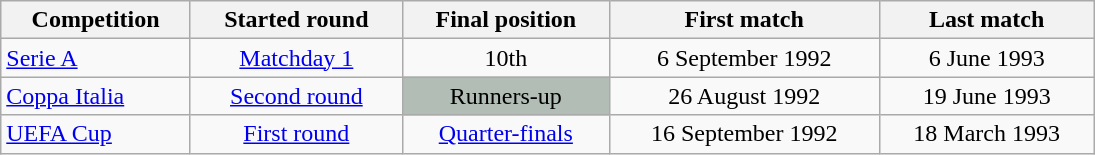<table class=wikitable style="text-align:center; width:730px">
<tr>
<th style=text-align:center; width:150px;>Competition</th>
<th style=text-align:center; width:100px;>Started round</th>
<th style=text-align:center; width:100px;>Final position</th>
<th style=text-align:center; width:150px;>First match</th>
<th style=text-align:center; width:140px;>Last match</th>
</tr>
<tr>
<td style=text-align:left;><a href='#'>Serie A</a></td>
<td><a href='#'>Matchday 1</a></td>
<td>10th</td>
<td>6 September 1992</td>
<td>6 June 1993</td>
</tr>
<tr>
<td style=text-align:left;><a href='#'>Coppa Italia</a></td>
<td><a href='#'>Second round</a></td>
<td style=background:#B2BEB5;>Runners-up</td>
<td>26 August 1992</td>
<td>19 June 1993</td>
</tr>
<tr>
<td style=text-align:left;><a href='#'>UEFA Cup</a></td>
<td><a href='#'>First round</a></td>
<td><a href='#'>Quarter-finals</a></td>
<td>16 September 1992</td>
<td>18 March 1993</td>
</tr>
</table>
